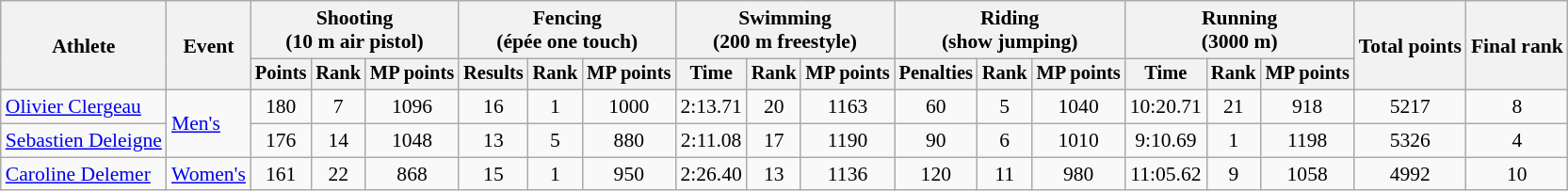<table class="wikitable" style="font-size:90%">
<tr>
<th rowspan="2">Athlete</th>
<th rowspan="2">Event</th>
<th colspan=3>Shooting<br><span>(10 m air pistol)</span></th>
<th colspan=3>Fencing<br><span>(épée one touch)</span></th>
<th colspan=3>Swimming<br><span>(200 m freestyle)</span></th>
<th colspan=3>Riding<br><span>(show jumping)</span></th>
<th colspan=3>Running<br><span>(3000 m)</span></th>
<th rowspan=2>Total points</th>
<th rowspan=2>Final rank</th>
</tr>
<tr style="font-size:95%">
<th>Points</th>
<th>Rank</th>
<th>MP points</th>
<th>Results</th>
<th>Rank</th>
<th>MP points</th>
<th>Time</th>
<th>Rank</th>
<th>MP points</th>
<th>Penalties</th>
<th>Rank</th>
<th>MP points</th>
<th>Time</th>
<th>Rank</th>
<th>MP points</th>
</tr>
<tr>
<td align=left><a href='#'>Olivier Clergeau</a></td>
<td align=left rowspan=2><a href='#'>Men's</a></td>
<td align=center>180</td>
<td align=center>7</td>
<td align=center>1096</td>
<td align=center>16</td>
<td align=center>1</td>
<td align=center>1000</td>
<td align=center>2:13.71</td>
<td align=center>20</td>
<td align=center>1163</td>
<td align=center>60</td>
<td align=center>5</td>
<td align=center>1040</td>
<td align=center>10:20.71</td>
<td align=center>21</td>
<td align=center>918</td>
<td align=center>5217</td>
<td align=center>8</td>
</tr>
<tr>
<td align=left><a href='#'>Sebastien Deleigne</a></td>
<td align=center>176</td>
<td align=center>14</td>
<td align=center>1048</td>
<td align=center>13</td>
<td align=center>5</td>
<td align=center>880</td>
<td align=center>2:11.08</td>
<td align=center>17</td>
<td align=center>1190</td>
<td align=center>90</td>
<td align=center>6</td>
<td align=center>1010</td>
<td align=center>9:10.69</td>
<td align=center>1</td>
<td align=center>1198</td>
<td align=center>5326</td>
<td align=center>4</td>
</tr>
<tr>
<td align=left><a href='#'>Caroline Delemer</a></td>
<td align=left><a href='#'>Women's</a></td>
<td align=center>161</td>
<td align=center>22</td>
<td align=center>868</td>
<td align=center>15</td>
<td align=center>1</td>
<td align=center>950</td>
<td align=center>2:26.40</td>
<td align=center>13</td>
<td align=center>1136</td>
<td align=center>120</td>
<td align=center>11</td>
<td align=center>980</td>
<td align=center>11:05.62</td>
<td align=center>9</td>
<td align=center>1058</td>
<td align=center>4992</td>
<td align=center>10</td>
</tr>
</table>
